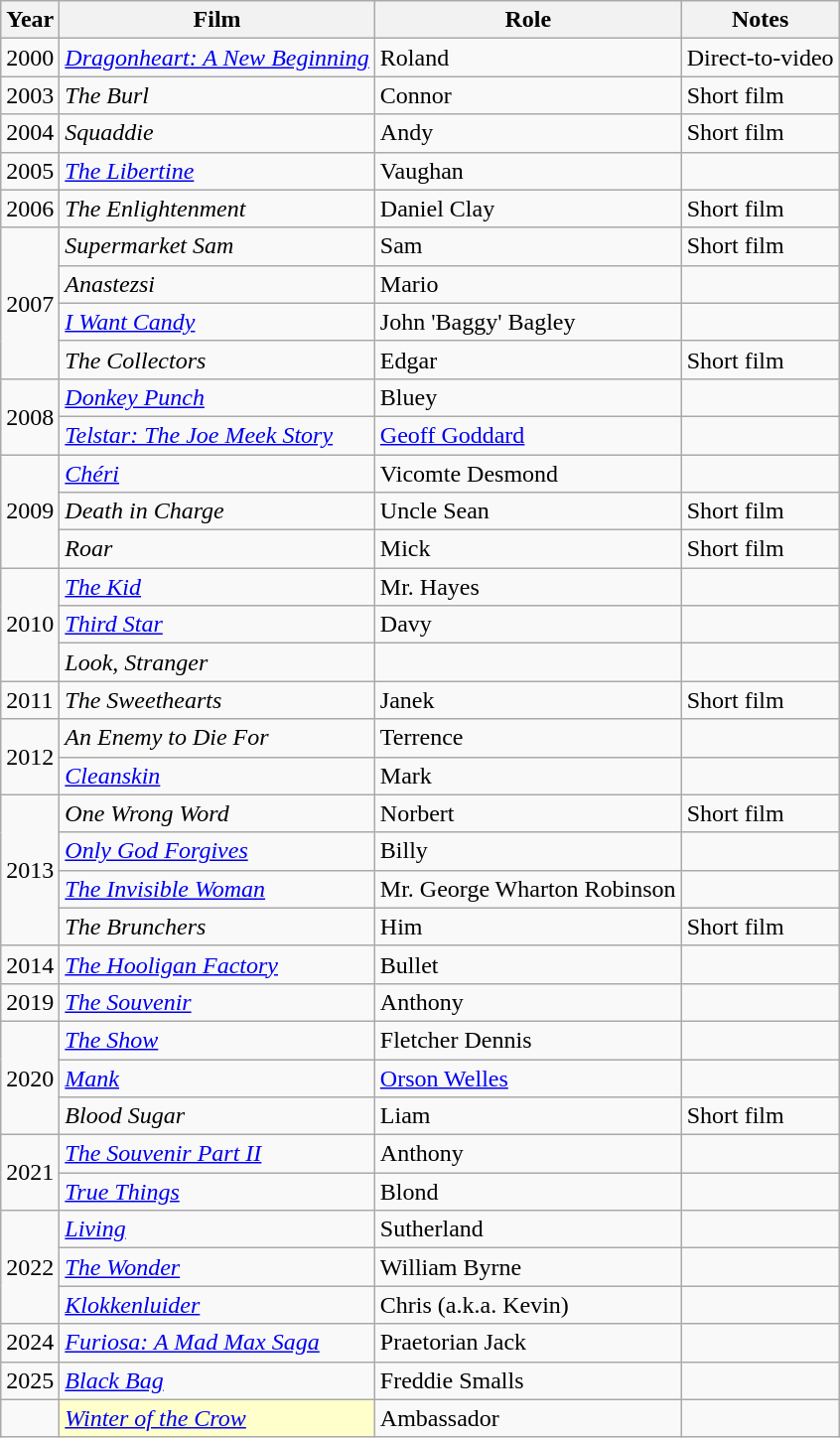<table class="wikitable sortable">
<tr>
<th>Year</th>
<th>Film</th>
<th>Role</th>
<th class="unsortable">Notes</th>
</tr>
<tr>
<td>2000</td>
<td><em><a href='#'>Dragonheart: A New Beginning</a></em></td>
<td>Roland</td>
<td>Direct-to-video</td>
</tr>
<tr>
<td>2003</td>
<td><em>The Burl</em></td>
<td>Connor</td>
<td>Short film</td>
</tr>
<tr>
<td>2004</td>
<td><em>Squaddie</em></td>
<td>Andy</td>
<td>Short film</td>
</tr>
<tr>
<td>2005</td>
<td><em><a href='#'>The Libertine</a></em></td>
<td>Vaughan</td>
<td></td>
</tr>
<tr>
<td>2006</td>
<td><em>The Enlightenment</em></td>
<td>Daniel Clay</td>
<td>Short film</td>
</tr>
<tr>
<td rowspan="4">2007</td>
<td><em>Supermarket Sam</em></td>
<td>Sam</td>
<td>Short film</td>
</tr>
<tr>
<td><em>Anastezsi</em></td>
<td>Mario</td>
<td></td>
</tr>
<tr>
<td><em><a href='#'>I Want Candy</a></em></td>
<td>John 'Baggy' Bagley</td>
<td></td>
</tr>
<tr>
<td><em>The Collectors</em></td>
<td>Edgar</td>
<td>Short film</td>
</tr>
<tr>
<td rowspan="2">2008</td>
<td><em><a href='#'>Donkey Punch</a></em></td>
<td>Bluey</td>
<td></td>
</tr>
<tr>
<td><em><a href='#'>Telstar: The Joe Meek Story</a></em></td>
<td><a href='#'>Geoff Goddard</a></td>
<td></td>
</tr>
<tr>
<td rowspan="3">2009</td>
<td><em><a href='#'>Chéri</a></em></td>
<td>Vicomte Desmond</td>
<td></td>
</tr>
<tr>
<td><em>Death in Charge</em></td>
<td>Uncle Sean</td>
<td>Short film</td>
</tr>
<tr>
<td><em>Roar</em></td>
<td>Mick</td>
<td>Short film</td>
</tr>
<tr>
<td rowspan="3">2010</td>
<td><em><a href='#'>The Kid</a></em></td>
<td>Mr. Hayes</td>
<td></td>
</tr>
<tr>
<td><em><a href='#'>Third Star</a></em></td>
<td>Davy</td>
<td></td>
</tr>
<tr>
<td><em>Look, Stranger</em></td>
<td></td>
<td></td>
</tr>
<tr>
<td>2011</td>
<td><em>The Sweethearts</em></td>
<td>Janek</td>
<td>Short film</td>
</tr>
<tr>
<td rowspan="2">2012</td>
<td><em>An Enemy to Die For</em></td>
<td>Terrence</td>
<td></td>
</tr>
<tr>
<td><em><a href='#'>Cleanskin</a></em></td>
<td>Mark</td>
<td></td>
</tr>
<tr>
<td rowspan="4">2013</td>
<td><em>One Wrong Word</em></td>
<td>Norbert</td>
<td>Short film</td>
</tr>
<tr>
<td><em><a href='#'>Only God Forgives</a></em></td>
<td>Billy</td>
<td></td>
</tr>
<tr>
<td><em><a href='#'>The Invisible Woman</a></em></td>
<td>Mr. George Wharton Robinson</td>
<td></td>
</tr>
<tr>
<td><em>The Brunchers</em></td>
<td>Him</td>
<td>Short film</td>
</tr>
<tr>
<td>2014</td>
<td><em><a href='#'>The Hooligan Factory</a></em></td>
<td>Bullet</td>
<td></td>
</tr>
<tr>
<td>2019</td>
<td><em><a href='#'>The Souvenir</a></em></td>
<td>Anthony</td>
<td></td>
</tr>
<tr>
<td rowspan="3">2020</td>
<td><em><a href='#'>The Show</a></em></td>
<td>Fletcher Dennis</td>
<td></td>
</tr>
<tr>
<td><em><a href='#'>Mank</a></em></td>
<td><a href='#'>Orson Welles</a></td>
<td></td>
</tr>
<tr>
<td><em>Blood Sugar</em></td>
<td>Liam</td>
<td>Short film</td>
</tr>
<tr>
<td rowspan="2">2021</td>
<td><em><a href='#'>The Souvenir Part II</a></em></td>
<td>Anthony</td>
<td></td>
</tr>
<tr>
<td><em><a href='#'>True Things</a></em></td>
<td>Blond</td>
<td></td>
</tr>
<tr>
<td rowspan="3">2022</td>
<td><em><a href='#'>Living</a></em></td>
<td>Sutherland</td>
<td></td>
</tr>
<tr>
<td><em><a href='#'>The Wonder</a></em></td>
<td>William Byrne</td>
<td></td>
</tr>
<tr>
<td><em><a href='#'>Klokkenluider</a></em></td>
<td>Chris (a.k.a. Kevin)</td>
<td></td>
</tr>
<tr>
<td>2024</td>
<td><em><a href='#'>Furiosa: A Mad Max Saga</a></em></td>
<td>Praetorian Jack</td>
<td></td>
</tr>
<tr>
<td>2025</td>
<td><em><a href='#'>Black Bag</a></em></td>
<td>Freddie Smalls</td>
<td></td>
</tr>
<tr>
<td></td>
<td style="background:#FFFFCC;"><em><a href='#'>Winter of the Crow</a></em></td>
<td>Ambassador</td>
<td></td>
</tr>
</table>
